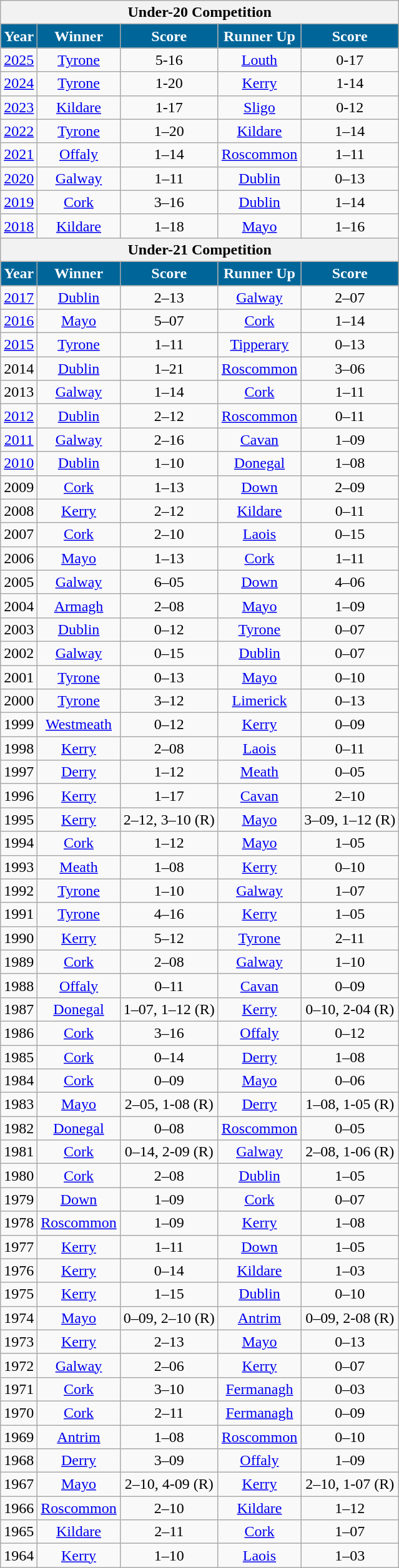<table class="wikitable" style="text-align:center;">
<tr>
<th colspan="5">Under-20 Competition</th>
</tr>
<tr>
<th style="background:#069; color:white;">Year</th>
<th style="background:#069; color:white;">Winner</th>
<th style="background:#069; color:white;">Score</th>
<th style="background:#069; color:white;">Runner Up</th>
<th style="background:#069; color:white;">Score</th>
</tr>
<tr>
<td><a href='#'>2025</a></td>
<td><a href='#'>Tyrone</a></td>
<td>5-16</td>
<td><a href='#'>Louth</a></td>
<td>0-17</td>
</tr>
<tr>
<td><a href='#'>2024</a></td>
<td><a href='#'>Tyrone</a></td>
<td>1-20</td>
<td><a href='#'>Kerry</a></td>
<td>1-14</td>
</tr>
<tr>
<td><a href='#'>2023</a></td>
<td><a href='#'>Kildare</a></td>
<td>1-17</td>
<td><a href='#'>Sligo</a></td>
<td>0-12</td>
</tr>
<tr>
<td><a href='#'>2022</a></td>
<td><a href='#'>Tyrone</a></td>
<td>1–20</td>
<td><a href='#'>Kildare</a></td>
<td>1–14</td>
</tr>
<tr>
<td><a href='#'>2021</a></td>
<td><a href='#'>Offaly</a></td>
<td>1–14</td>
<td><a href='#'>Roscommon</a></td>
<td>1–11</td>
</tr>
<tr>
<td><a href='#'>2020</a></td>
<td><a href='#'>Galway</a></td>
<td>1–11</td>
<td><a href='#'>Dublin</a></td>
<td>0–13</td>
</tr>
<tr>
<td><a href='#'>2019</a></td>
<td><a href='#'>Cork</a></td>
<td>3–16</td>
<td><a href='#'>Dublin</a></td>
<td>1–14</td>
</tr>
<tr>
<td><a href='#'>2018</a></td>
<td><a href='#'>Kildare</a></td>
<td>1–18</td>
<td><a href='#'>Mayo</a></td>
<td>1–16</td>
</tr>
<tr>
<th colspan="5">Under-21 Competition</th>
</tr>
<tr>
<th style="background:#069; color:white;">Year</th>
<th style="background:#069; color:white;">Winner</th>
<th style="background:#069; color:white;">Score</th>
<th style="background:#069; color:white;">Runner Up</th>
<th style="background:#069; color:white;">Score</th>
</tr>
<tr>
<td><a href='#'>2017</a></td>
<td><a href='#'>Dublin</a></td>
<td>2–13</td>
<td><a href='#'>Galway</a></td>
<td>2–07</td>
</tr>
<tr>
<td><a href='#'>2016</a></td>
<td><a href='#'>Mayo</a></td>
<td>5–07</td>
<td><a href='#'>Cork</a></td>
<td>1–14</td>
</tr>
<tr>
<td><a href='#'>2015</a></td>
<td><a href='#'>Tyrone</a></td>
<td>1–11</td>
<td><a href='#'>Tipperary</a></td>
<td>0–13</td>
</tr>
<tr>
<td>2014</td>
<td><a href='#'>Dublin</a></td>
<td>1–21</td>
<td><a href='#'>Roscommon</a></td>
<td>3–06</td>
</tr>
<tr>
<td>2013</td>
<td><a href='#'>Galway</a></td>
<td>1–14</td>
<td><a href='#'>Cork</a></td>
<td>1–11</td>
</tr>
<tr>
<td><a href='#'>2012</a></td>
<td><a href='#'>Dublin</a></td>
<td>2–12</td>
<td><a href='#'>Roscommon</a></td>
<td>0–11</td>
</tr>
<tr>
<td><a href='#'>2011</a></td>
<td><a href='#'>Galway</a></td>
<td>2–16</td>
<td><a href='#'>Cavan</a></td>
<td>1–09</td>
</tr>
<tr>
<td><a href='#'>2010</a></td>
<td><a href='#'>Dublin</a></td>
<td>1–10</td>
<td><a href='#'>Donegal</a></td>
<td>1–08</td>
</tr>
<tr>
<td>2009</td>
<td><a href='#'>Cork</a></td>
<td>1–13</td>
<td><a href='#'>Down</a></td>
<td>2–09</td>
</tr>
<tr>
<td>2008</td>
<td><a href='#'>Kerry</a></td>
<td>2–12</td>
<td><a href='#'>Kildare</a></td>
<td>0–11</td>
</tr>
<tr>
<td>2007</td>
<td><a href='#'>Cork</a></td>
<td>2–10</td>
<td><a href='#'>Laois</a></td>
<td>0–15</td>
</tr>
<tr>
<td>2006</td>
<td><a href='#'>Mayo</a></td>
<td>1–13</td>
<td><a href='#'>Cork</a></td>
<td>1–11</td>
</tr>
<tr>
<td>2005</td>
<td><a href='#'>Galway</a></td>
<td>6–05</td>
<td><a href='#'>Down</a></td>
<td>4–06</td>
</tr>
<tr>
<td>2004</td>
<td><a href='#'>Armagh</a></td>
<td>2–08</td>
<td><a href='#'>Mayo</a></td>
<td>1–09</td>
</tr>
<tr>
<td>2003</td>
<td><a href='#'>Dublin</a></td>
<td>0–12</td>
<td><a href='#'>Tyrone</a></td>
<td>0–07</td>
</tr>
<tr>
<td>2002</td>
<td><a href='#'>Galway</a></td>
<td>0–15</td>
<td><a href='#'>Dublin</a></td>
<td>0–07</td>
</tr>
<tr>
<td>2001</td>
<td><a href='#'>Tyrone</a></td>
<td>0–13</td>
<td><a href='#'>Mayo</a></td>
<td>0–10</td>
</tr>
<tr>
<td>2000</td>
<td><a href='#'>Tyrone</a></td>
<td>3–12</td>
<td><a href='#'>Limerick</a></td>
<td>0–13</td>
</tr>
<tr>
<td>1999</td>
<td><a href='#'>Westmeath</a></td>
<td>0–12</td>
<td><a href='#'>Kerry</a></td>
<td>0–09</td>
</tr>
<tr>
<td>1998</td>
<td><a href='#'>Kerry</a></td>
<td>2–08</td>
<td><a href='#'>Laois</a></td>
<td>0–11</td>
</tr>
<tr>
<td>1997</td>
<td><a href='#'>Derry</a></td>
<td>1–12</td>
<td><a href='#'>Meath</a></td>
<td>0–05</td>
</tr>
<tr>
<td>1996</td>
<td><a href='#'>Kerry</a></td>
<td>1–17</td>
<td><a href='#'>Cavan</a></td>
<td>2–10</td>
</tr>
<tr>
<td>1995</td>
<td><a href='#'>Kerry</a></td>
<td>2–12, 3–10 (R)</td>
<td><a href='#'>Mayo</a></td>
<td>3–09, 1–12 (R)</td>
</tr>
<tr>
<td>1994</td>
<td><a href='#'>Cork</a></td>
<td>1–12</td>
<td><a href='#'>Mayo</a></td>
<td>1–05</td>
</tr>
<tr>
<td>1993</td>
<td><a href='#'>Meath</a></td>
<td>1–08</td>
<td><a href='#'>Kerry</a></td>
<td>0–10</td>
</tr>
<tr>
<td>1992</td>
<td><a href='#'>Tyrone</a></td>
<td>1–10</td>
<td><a href='#'>Galway</a></td>
<td>1–07</td>
</tr>
<tr>
<td>1991</td>
<td><a href='#'>Tyrone</a></td>
<td>4–16</td>
<td><a href='#'>Kerry</a></td>
<td>1–05</td>
</tr>
<tr>
<td>1990</td>
<td><a href='#'>Kerry</a></td>
<td>5–12</td>
<td><a href='#'>Tyrone</a></td>
<td>2–11</td>
</tr>
<tr>
<td>1989</td>
<td><a href='#'>Cork</a></td>
<td>2–08</td>
<td><a href='#'>Galway</a></td>
<td>1–10</td>
</tr>
<tr>
<td>1988</td>
<td><a href='#'>Offaly</a></td>
<td>0–11</td>
<td><a href='#'>Cavan</a></td>
<td>0–09</td>
</tr>
<tr>
<td>1987</td>
<td><a href='#'>Donegal</a></td>
<td>1–07, 1–12 (R)</td>
<td><a href='#'>Kerry</a></td>
<td>0–10, 2-04 (R)</td>
</tr>
<tr>
<td>1986</td>
<td><a href='#'>Cork</a></td>
<td>3–16</td>
<td><a href='#'>Offaly</a></td>
<td>0–12</td>
</tr>
<tr>
<td>1985</td>
<td><a href='#'>Cork</a></td>
<td>0–14</td>
<td><a href='#'>Derry</a></td>
<td>1–08</td>
</tr>
<tr>
<td>1984</td>
<td><a href='#'>Cork</a></td>
<td>0–09</td>
<td><a href='#'>Mayo</a></td>
<td>0–06</td>
</tr>
<tr>
<td>1983</td>
<td><a href='#'>Mayo</a></td>
<td>2–05, 1-08 (R)</td>
<td><a href='#'>Derry</a></td>
<td>1–08, 1-05 (R)</td>
</tr>
<tr>
<td>1982</td>
<td><a href='#'>Donegal</a></td>
<td>0–08</td>
<td><a href='#'>Roscommon</a></td>
<td>0–05</td>
</tr>
<tr>
<td>1981</td>
<td><a href='#'>Cork</a></td>
<td>0–14, 2-09 (R)</td>
<td><a href='#'>Galway</a></td>
<td>2–08, 1-06 (R)</td>
</tr>
<tr>
<td>1980</td>
<td><a href='#'>Cork</a></td>
<td>2–08</td>
<td><a href='#'>Dublin</a></td>
<td>1–05</td>
</tr>
<tr>
<td>1979</td>
<td><a href='#'>Down</a></td>
<td>1–09</td>
<td><a href='#'>Cork</a></td>
<td>0–07</td>
</tr>
<tr>
<td>1978</td>
<td><a href='#'>Roscommon</a></td>
<td>1–09</td>
<td><a href='#'>Kerry</a></td>
<td>1–08</td>
</tr>
<tr>
<td>1977</td>
<td><a href='#'>Kerry</a></td>
<td>1–11</td>
<td><a href='#'>Down</a></td>
<td>1–05</td>
</tr>
<tr>
<td>1976</td>
<td><a href='#'>Kerry</a></td>
<td>0–14</td>
<td><a href='#'>Kildare</a></td>
<td>1–03</td>
</tr>
<tr>
<td>1975</td>
<td><a href='#'>Kerry</a></td>
<td>1–15</td>
<td><a href='#'>Dublin</a></td>
<td>0–10</td>
</tr>
<tr>
<td>1974</td>
<td><a href='#'>Mayo</a></td>
<td>0–09, 2–10 (R)</td>
<td><a href='#'>Antrim</a></td>
<td>0–09, 2-08 (R)</td>
</tr>
<tr>
<td>1973</td>
<td><a href='#'>Kerry</a></td>
<td>2–13</td>
<td><a href='#'>Mayo</a></td>
<td>0–13</td>
</tr>
<tr>
<td>1972</td>
<td><a href='#'>Galway</a></td>
<td>2–06</td>
<td><a href='#'>Kerry</a></td>
<td>0–07</td>
</tr>
<tr>
<td>1971</td>
<td><a href='#'>Cork</a></td>
<td>3–10</td>
<td><a href='#'>Fermanagh</a></td>
<td>0–03</td>
</tr>
<tr>
<td>1970</td>
<td><a href='#'>Cork</a></td>
<td>2–11</td>
<td><a href='#'>Fermanagh</a></td>
<td>0–09</td>
</tr>
<tr>
<td>1969</td>
<td><a href='#'>Antrim</a></td>
<td>1–08</td>
<td><a href='#'>Roscommon</a></td>
<td>0–10</td>
</tr>
<tr>
<td>1968</td>
<td><a href='#'>Derry</a></td>
<td>3–09</td>
<td><a href='#'>Offaly</a></td>
<td>1–09</td>
</tr>
<tr>
<td>1967</td>
<td><a href='#'>Mayo</a></td>
<td>2–10, 4-09 (R)</td>
<td><a href='#'>Kerry</a></td>
<td>2–10, 1-07 (R)</td>
</tr>
<tr>
<td>1966</td>
<td><a href='#'>Roscommon</a></td>
<td>2–10</td>
<td><a href='#'>Kildare</a></td>
<td>1–12</td>
</tr>
<tr>
<td>1965</td>
<td><a href='#'>Kildare</a></td>
<td>2–11</td>
<td><a href='#'>Cork</a></td>
<td>1–07</td>
</tr>
<tr>
<td>1964</td>
<td><a href='#'>Kerry</a></td>
<td>1–10</td>
<td><a href='#'>Laois</a></td>
<td>1–03</td>
</tr>
</table>
